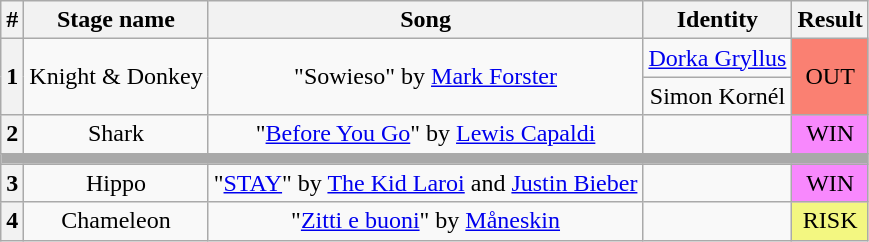<table class="wikitable plainrowheaders" style="text-align: center">
<tr>
<th>#</th>
<th>Stage name</th>
<th>Song</th>
<th>Identity</th>
<th>Result</th>
</tr>
<tr>
<th rowspan="2">1</th>
<td rowspan="2">Knight & Donkey</td>
<td rowspan="2">"Sowieso" by <a href='#'>Mark Forster</a></td>
<td><a href='#'>Dorka Gryllus</a></td>
<td rowspan="2" bgcolor=salmon>OUT</td>
</tr>
<tr>
<td>Simon Kornél</td>
</tr>
<tr>
<th>2</th>
<td>Shark</td>
<td>"<a href='#'>Before You Go</a>" by <a href='#'>Lewis Capaldi</a></td>
<td></td>
<td bgcolor="F888FD">WIN</td>
</tr>
<tr>
<th colspan="5" style="background:darkgrey"></th>
</tr>
<tr>
<th>3</th>
<td>Hippo</td>
<td>"<a href='#'>STAY</a>" by <a href='#'>The Kid Laroi</a> and <a href='#'>Justin Bieber</a></td>
<td></td>
<td bgcolor="F888FD">WIN</td>
</tr>
<tr>
<th>4</th>
<td>Chameleon</td>
<td>"<a href='#'>Zitti e buoni</a>" by <a href='#'>Måneskin</a></td>
<td></td>
<td bgcolor="F3F781">RISK</td>
</tr>
</table>
